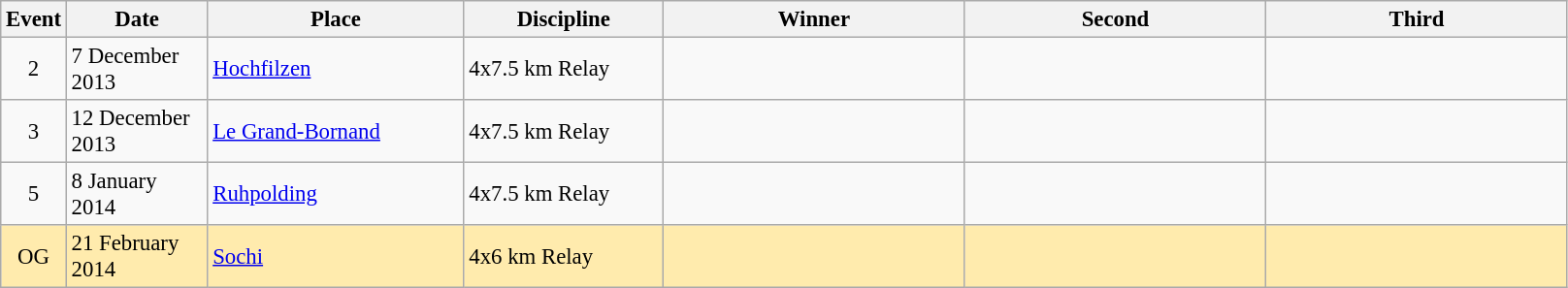<table class="wikitable" style="font-size:95%;">
<tr>
<th width="30">Event</th>
<th width="90">Date</th>
<th width="169">Place</th>
<th width="130">Discipline</th>
<th width="200">Winner</th>
<th width="200">Second</th>
<th width="200">Third</th>
</tr>
<tr>
<td align=center>2</td>
<td>7 December 2013</td>
<td> <a href='#'>Hochfilzen</a></td>
<td>4x7.5 km Relay</td>
<td></td>
<td></td>
<td></td>
</tr>
<tr>
<td align=center>3</td>
<td>12 December 2013</td>
<td> <a href='#'>Le Grand-Bornand</a></td>
<td>4x7.5 km Relay</td>
<td></td>
<td></td>
<td></td>
</tr>
<tr>
<td align=center>5</td>
<td>8 January 2014</td>
<td> <a href='#'>Ruhpolding</a></td>
<td>4x7.5 km Relay</td>
<td></td>
<td></td>
<td></td>
</tr>
<tr style="background:#FFEBAD">
<td align=center>OG</td>
<td>21 February 2014</td>
<td> <a href='#'>Sochi</a></td>
<td>4x6 km Relay</td>
<td></td>
<td></td>
<td></td>
</tr>
</table>
